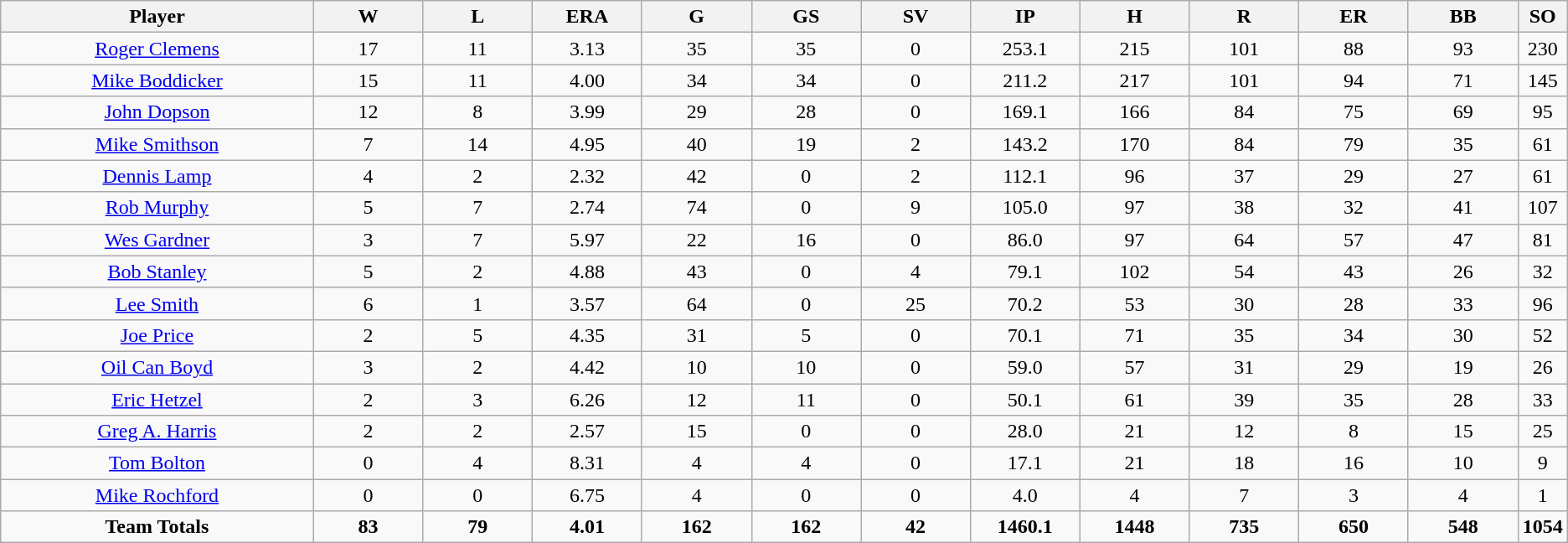<table class=wikitable style="text-align:center">
<tr>
<th bgcolor=#DDDDFF; width="20%">Player</th>
<th bgcolor=#DDDDFF; width="7%">W</th>
<th bgcolor=#DDDDFF; width="7%">L</th>
<th bgcolor=#DDDDFF; width="7%">ERA</th>
<th bgcolor=#DDDDFF; width="7%">G</th>
<th bgcolor=#DDDDFF; width="7%">GS</th>
<th bgcolor=#DDDDFF; width="7%">SV</th>
<th bgcolor=#DDDDFF; width="7%">IP</th>
<th bgcolor=#DDDDFF; width="7%">H</th>
<th bgcolor=#DDDDFF; width="7%">R</th>
<th bgcolor=#DDDDFF; width="7%">ER</th>
<th bgcolor=#DDDDFF; width="7%">BB</th>
<th bgcolor=#DDDDFF; width="7%">SO</th>
</tr>
<tr>
<td><a href='#'>Roger Clemens</a></td>
<td>17</td>
<td>11</td>
<td>3.13</td>
<td>35</td>
<td>35</td>
<td>0</td>
<td>253.1</td>
<td>215</td>
<td>101</td>
<td>88</td>
<td>93</td>
<td>230</td>
</tr>
<tr>
<td><a href='#'>Mike Boddicker</a></td>
<td>15</td>
<td>11</td>
<td>4.00</td>
<td>34</td>
<td>34</td>
<td>0</td>
<td>211.2</td>
<td>217</td>
<td>101</td>
<td>94</td>
<td>71</td>
<td>145</td>
</tr>
<tr>
<td><a href='#'>John Dopson</a></td>
<td>12</td>
<td>8</td>
<td>3.99</td>
<td>29</td>
<td>28</td>
<td>0</td>
<td>169.1</td>
<td>166</td>
<td>84</td>
<td>75</td>
<td>69</td>
<td>95</td>
</tr>
<tr>
<td><a href='#'>Mike Smithson</a></td>
<td>7</td>
<td>14</td>
<td>4.95</td>
<td>40</td>
<td>19</td>
<td>2</td>
<td>143.2</td>
<td>170</td>
<td>84</td>
<td>79</td>
<td>35</td>
<td>61</td>
</tr>
<tr>
<td><a href='#'>Dennis Lamp</a></td>
<td>4</td>
<td>2</td>
<td>2.32</td>
<td>42</td>
<td>0</td>
<td>2</td>
<td>112.1</td>
<td>96</td>
<td>37</td>
<td>29</td>
<td>27</td>
<td>61</td>
</tr>
<tr>
<td><a href='#'>Rob Murphy</a></td>
<td>5</td>
<td>7</td>
<td>2.74</td>
<td>74</td>
<td>0</td>
<td>9</td>
<td>105.0</td>
<td>97</td>
<td>38</td>
<td>32</td>
<td>41</td>
<td>107</td>
</tr>
<tr>
<td><a href='#'>Wes Gardner</a></td>
<td>3</td>
<td>7</td>
<td>5.97</td>
<td>22</td>
<td>16</td>
<td>0</td>
<td>86.0</td>
<td>97</td>
<td>64</td>
<td>57</td>
<td>47</td>
<td>81</td>
</tr>
<tr>
<td><a href='#'>Bob Stanley</a></td>
<td>5</td>
<td>2</td>
<td>4.88</td>
<td>43</td>
<td>0</td>
<td>4</td>
<td>79.1</td>
<td>102</td>
<td>54</td>
<td>43</td>
<td>26</td>
<td>32</td>
</tr>
<tr>
<td><a href='#'>Lee Smith</a></td>
<td>6</td>
<td>1</td>
<td>3.57</td>
<td>64</td>
<td>0</td>
<td>25</td>
<td>70.2</td>
<td>53</td>
<td>30</td>
<td>28</td>
<td>33</td>
<td>96</td>
</tr>
<tr>
<td><a href='#'>Joe Price</a></td>
<td>2</td>
<td>5</td>
<td>4.35</td>
<td>31</td>
<td>5</td>
<td>0</td>
<td>70.1</td>
<td>71</td>
<td>35</td>
<td>34</td>
<td>30</td>
<td>52</td>
</tr>
<tr>
<td><a href='#'>Oil Can Boyd</a></td>
<td>3</td>
<td>2</td>
<td>4.42</td>
<td>10</td>
<td>10</td>
<td>0</td>
<td>59.0</td>
<td>57</td>
<td>31</td>
<td>29</td>
<td>19</td>
<td>26</td>
</tr>
<tr>
<td><a href='#'>Eric Hetzel</a></td>
<td>2</td>
<td>3</td>
<td>6.26</td>
<td>12</td>
<td>11</td>
<td>0</td>
<td>50.1</td>
<td>61</td>
<td>39</td>
<td>35</td>
<td>28</td>
<td>33</td>
</tr>
<tr>
<td><a href='#'>Greg A. Harris</a></td>
<td>2</td>
<td>2</td>
<td>2.57</td>
<td>15</td>
<td>0</td>
<td>0</td>
<td>28.0</td>
<td>21</td>
<td>12</td>
<td>8</td>
<td>15</td>
<td>25</td>
</tr>
<tr>
<td><a href='#'>Tom Bolton</a></td>
<td>0</td>
<td>4</td>
<td>8.31</td>
<td>4</td>
<td>4</td>
<td>0</td>
<td>17.1</td>
<td>21</td>
<td>18</td>
<td>16</td>
<td>10</td>
<td>9</td>
</tr>
<tr>
<td><a href='#'>Mike Rochford</a></td>
<td>0</td>
<td>0</td>
<td>6.75</td>
<td>4</td>
<td>0</td>
<td>0</td>
<td>4.0</td>
<td>4</td>
<td>7</td>
<td>3</td>
<td>4</td>
<td>1</td>
</tr>
<tr>
<td><strong>Team Totals</strong></td>
<td><strong>83</strong></td>
<td><strong>79</strong></td>
<td><strong>4.01</strong></td>
<td><strong>162</strong></td>
<td><strong>162</strong></td>
<td><strong>42</strong></td>
<td><strong>1460.1</strong></td>
<td><strong>1448</strong></td>
<td><strong>735</strong></td>
<td><strong>650</strong></td>
<td><strong>548</strong></td>
<td><strong>1054</strong></td>
</tr>
</table>
